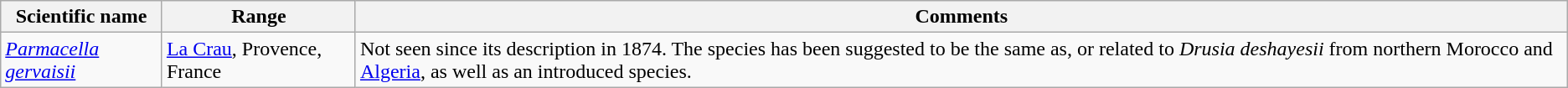<table class="wikitable">
<tr>
<th>Scientific name</th>
<th>Range</th>
<th class="unsortable">Comments</th>
</tr>
<tr>
<td><em><a href='#'>Parmacella gervaisii</a></em></td>
<td><a href='#'>La Crau</a>, Provence, France</td>
<td>Not seen since its description in 1874. The species has been suggested to be the same as, or related to <em>Drusia deshayesii</em> from northern Morocco and <a href='#'>Algeria</a>, as well as an introduced species.</td>
</tr>
</table>
